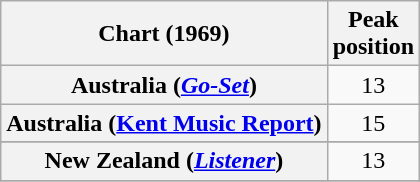<table class="wikitable sortable plainrowheaders" style="text-align:center">
<tr>
<th>Chart (1969)</th>
<th>Peak<br>position</th>
</tr>
<tr>
<th scope="row">Australia (<em><a href='#'>Go-Set</a></em>)</th>
<td>13</td>
</tr>
<tr>
<th scope="row">Australia (<a href='#'>Kent Music Report</a>)</th>
<td>15</td>
</tr>
<tr>
</tr>
<tr>
</tr>
<tr>
</tr>
<tr>
</tr>
<tr>
</tr>
<tr>
</tr>
<tr>
<th scope="row">New Zealand (<em><a href='#'>Listener</a></em>)</th>
<td>13</td>
</tr>
<tr>
</tr>
</table>
